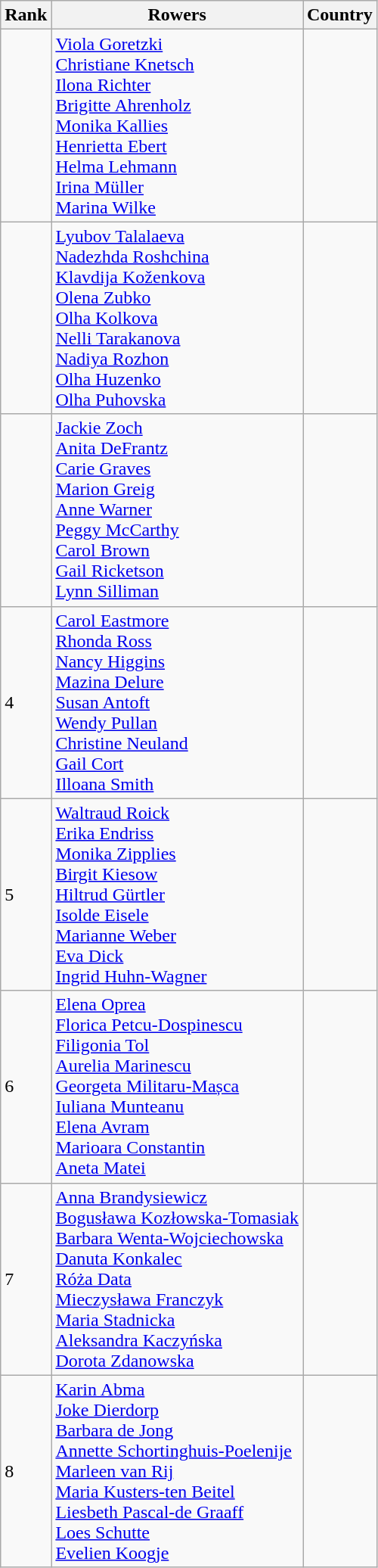<table class="wikitable sortable">
<tr>
<th>Rank</th>
<th>Rowers</th>
<th>Country</th>
</tr>
<tr>
<td></td>
<td><a href='#'>Viola Goretzki</a><br><a href='#'>Christiane Knetsch</a><br><a href='#'>Ilona Richter</a><br><a href='#'>Brigitte Ahrenholz</a><br><a href='#'>Monika Kallies</a><br><a href='#'>Henrietta Ebert</a><br><a href='#'>Helma Lehmann</a><br><a href='#'>Irina Müller</a><br><a href='#'>Marina Wilke</a></td>
<td></td>
</tr>
<tr>
<td></td>
<td><a href='#'>Lyubov Talalaeva</a><br><a href='#'>Nadezhda Roshchina</a><br><a href='#'>Klavdija Koženkova</a><br><a href='#'>Olena Zubko</a><br><a href='#'>Olha Kolkova</a><br><a href='#'>Nelli Tarakanova</a><br><a href='#'>Nadiya Rozhon</a><br><a href='#'>Olha Huzenko</a><br><a href='#'>Olha Puhovska</a></td>
<td></td>
</tr>
<tr>
<td></td>
<td><a href='#'>Jackie Zoch</a><br><a href='#'>Anita DeFrantz</a><br><a href='#'>Carie Graves</a><br><a href='#'>Marion Greig</a><br><a href='#'>Anne Warner</a><br><a href='#'>Peggy McCarthy</a><br><a href='#'>Carol Brown</a><br><a href='#'>Gail Ricketson</a><br><a href='#'>Lynn Silliman</a></td>
<td></td>
</tr>
<tr>
<td>4</td>
<td><a href='#'>Carol Eastmore</a><br><a href='#'>Rhonda Ross</a><br><a href='#'>Nancy Higgins</a><br><a href='#'>Mazina Delure</a><br><a href='#'>Susan Antoft</a><br><a href='#'>Wendy Pullan</a><br><a href='#'>Christine Neuland</a><br><a href='#'>Gail Cort</a><br><a href='#'>Illoana Smith</a></td>
<td></td>
</tr>
<tr>
<td>5</td>
<td><a href='#'>Waltraud Roick</a><br><a href='#'>Erika Endriss</a><br><a href='#'>Monika Zipplies</a><br><a href='#'>Birgit Kiesow</a><br><a href='#'>Hiltrud Gürtler</a><br><a href='#'>Isolde Eisele</a><br><a href='#'>Marianne Weber</a><br><a href='#'>Eva Dick</a><br><a href='#'>Ingrid Huhn-Wagner</a></td>
<td></td>
</tr>
<tr>
<td>6</td>
<td><a href='#'>Elena Oprea</a><br><a href='#'>Florica Petcu-Dospinescu</a><br><a href='#'>Filigonia Tol</a><br><a href='#'>Aurelia Marinescu</a><br><a href='#'>Georgeta Militaru-Mașca</a><br><a href='#'>Iuliana Munteanu</a><br><a href='#'>Elena Avram</a><br><a href='#'>Marioara Constantin</a><br><a href='#'>Aneta Matei</a></td>
<td></td>
</tr>
<tr>
<td>7</td>
<td><a href='#'>Anna Brandysiewicz</a><br><a href='#'>Bogusława Kozłowska-Tomasiak</a><br><a href='#'>Barbara Wenta-Wojciechowska</a><br><a href='#'>Danuta Konkalec</a><br><a href='#'>Róża Data</a><br><a href='#'>Mieczysława Franczyk</a><br><a href='#'>Maria Stadnicka</a><br><a href='#'>Aleksandra Kaczyńska</a><br><a href='#'>Dorota Zdanowska</a></td>
<td></td>
</tr>
<tr>
<td>8</td>
<td><a href='#'>Karin Abma</a><br><a href='#'>Joke Dierdorp</a><br><a href='#'>Barbara de Jong</a><br><a href='#'>Annette Schortinghuis-Poelenije</a><br><a href='#'>Marleen van Rij</a><br><a href='#'>Maria Kusters-ten Beitel</a><br><a href='#'>Liesbeth Pascal-de Graaff</a><br><a href='#'>Loes Schutte</a><br><a href='#'>Evelien Koogje</a></td>
<td></td>
</tr>
</table>
